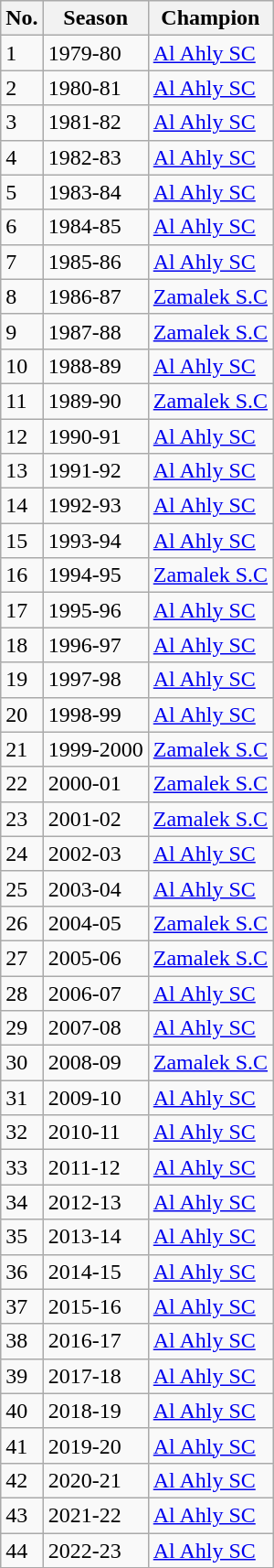<table class="wikitable">
<tr>
<th>No.</th>
<th>Season</th>
<th>Champion</th>
</tr>
<tr>
<td>1</td>
<td>1979-80</td>
<td><a href='#'>Al Ahly SC</a></td>
</tr>
<tr>
<td>2</td>
<td>1980-81</td>
<td><a href='#'>Al Ahly SC</a></td>
</tr>
<tr>
<td>3</td>
<td>1981-82</td>
<td><a href='#'>Al Ahly SC</a></td>
</tr>
<tr>
<td>4</td>
<td>1982-83</td>
<td><a href='#'>Al Ahly SC</a></td>
</tr>
<tr>
<td>5</td>
<td>1983-84</td>
<td><a href='#'>Al Ahly SC</a></td>
</tr>
<tr>
<td>6</td>
<td>1984-85</td>
<td><a href='#'>Al Ahly SC</a></td>
</tr>
<tr>
<td>7</td>
<td>1985-86</td>
<td><a href='#'>Al Ahly SC</a></td>
</tr>
<tr>
<td>8</td>
<td>1986-87</td>
<td><a href='#'>Zamalek S.C</a></td>
</tr>
<tr>
<td>9</td>
<td>1987-88</td>
<td><a href='#'>Zamalek S.C</a></td>
</tr>
<tr>
<td>10</td>
<td>1988-89</td>
<td><a href='#'>Al Ahly SC</a></td>
</tr>
<tr>
<td>11</td>
<td>1989-90</td>
<td><a href='#'>Zamalek S.C</a></td>
</tr>
<tr>
<td>12</td>
<td>1990-91</td>
<td><a href='#'>Al Ahly SC</a></td>
</tr>
<tr>
<td>13</td>
<td>1991-92</td>
<td><a href='#'>Al Ahly SC</a></td>
</tr>
<tr>
<td>14</td>
<td>1992-93</td>
<td><a href='#'>Al Ahly SC</a></td>
</tr>
<tr>
<td>15</td>
<td>1993-94</td>
<td><a href='#'>Al Ahly SC</a></td>
</tr>
<tr>
<td>16</td>
<td>1994-95</td>
<td><a href='#'>Zamalek S.C</a></td>
</tr>
<tr>
<td>17</td>
<td>1995-96</td>
<td><a href='#'>Al Ahly SC</a></td>
</tr>
<tr>
<td>18</td>
<td>1996-97</td>
<td><a href='#'>Al Ahly SC</a></td>
</tr>
<tr>
<td>19</td>
<td>1997-98</td>
<td><a href='#'>Al Ahly SC</a></td>
</tr>
<tr>
<td>20</td>
<td>1998-99</td>
<td><a href='#'>Al Ahly SC</a></td>
</tr>
<tr>
<td>21</td>
<td>1999-2000</td>
<td><a href='#'>Zamalek S.C</a></td>
</tr>
<tr>
<td>22</td>
<td>2000-01</td>
<td><a href='#'>Zamalek S.C</a></td>
</tr>
<tr>
<td>23</td>
<td>2001-02</td>
<td><a href='#'>Zamalek S.C</a></td>
</tr>
<tr>
<td>24</td>
<td>2002-03</td>
<td><a href='#'>Al Ahly SC</a></td>
</tr>
<tr>
<td>25</td>
<td>2003-04</td>
<td><a href='#'>Al Ahly SC</a></td>
</tr>
<tr>
<td>26</td>
<td>2004-05</td>
<td><a href='#'>Zamalek S.C</a></td>
</tr>
<tr>
<td>27</td>
<td>2005-06</td>
<td><a href='#'>Zamalek S.C</a></td>
</tr>
<tr>
<td>28</td>
<td>2006-07</td>
<td><a href='#'>Al Ahly SC</a></td>
</tr>
<tr>
<td>29</td>
<td>2007-08</td>
<td><a href='#'>Al Ahly SC</a></td>
</tr>
<tr>
<td>30</td>
<td>2008-09</td>
<td><a href='#'>Zamalek S.C</a></td>
</tr>
<tr>
<td>31</td>
<td>2009-10</td>
<td><a href='#'>Al Ahly SC</a></td>
</tr>
<tr>
<td>32</td>
<td>2010-11</td>
<td><a href='#'>Al Ahly SC</a></td>
</tr>
<tr>
<td>33</td>
<td>2011-12</td>
<td><a href='#'>Al Ahly SC</a></td>
</tr>
<tr>
<td>34</td>
<td>2012-13</td>
<td><a href='#'>Al Ahly SC</a></td>
</tr>
<tr>
<td>35</td>
<td>2013-14</td>
<td><a href='#'>Al Ahly SC</a></td>
</tr>
<tr>
<td>36</td>
<td>2014-15</td>
<td><a href='#'>Al Ahly SC</a></td>
</tr>
<tr>
<td>37</td>
<td>2015-16</td>
<td><a href='#'>Al Ahly SC</a></td>
</tr>
<tr>
<td>38</td>
<td>2016-17</td>
<td><a href='#'>Al Ahly SC</a></td>
</tr>
<tr>
<td>39</td>
<td>2017-18</td>
<td><a href='#'>Al Ahly SC</a></td>
</tr>
<tr>
<td>40</td>
<td>2018-19</td>
<td><a href='#'>Al Ahly SC</a></td>
</tr>
<tr>
<td>41</td>
<td>2019-20</td>
<td><a href='#'>Al Ahly SC</a></td>
</tr>
<tr>
<td>42</td>
<td>2020-21</td>
<td><a href='#'>Al Ahly SC</a></td>
</tr>
<tr>
<td>43</td>
<td>2021-22</td>
<td><a href='#'>Al Ahly SC</a></td>
</tr>
<tr>
<td>44</td>
<td>2022-23</td>
<td><a href='#'>Al Ahly SC</a></td>
</tr>
<tr>
</tr>
</table>
